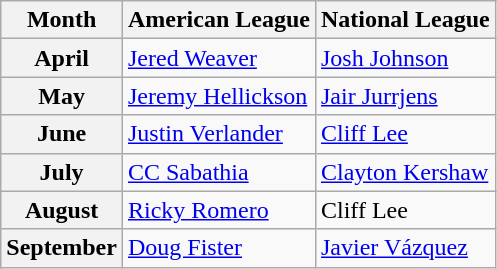<table class="wikitable">
<tr>
<th>Month</th>
<th>American League</th>
<th>National League</th>
</tr>
<tr>
<th>April</th>
<td><a href='#'>Jered Weaver</a></td>
<td><a href='#'>Josh Johnson</a></td>
</tr>
<tr>
<th>May</th>
<td><a href='#'>Jeremy Hellickson</a></td>
<td><a href='#'>Jair Jurrjens</a></td>
</tr>
<tr>
<th>June</th>
<td><a href='#'>Justin Verlander</a></td>
<td><a href='#'>Cliff Lee</a></td>
</tr>
<tr>
<th>July</th>
<td><a href='#'>CC Sabathia</a></td>
<td><a href='#'>Clayton Kershaw</a></td>
</tr>
<tr>
<th>August</th>
<td><a href='#'>Ricky Romero</a></td>
<td>Cliff Lee</td>
</tr>
<tr>
<th>September</th>
<td><a href='#'>Doug Fister</a></td>
<td><a href='#'>Javier Vázquez</a></td>
</tr>
</table>
